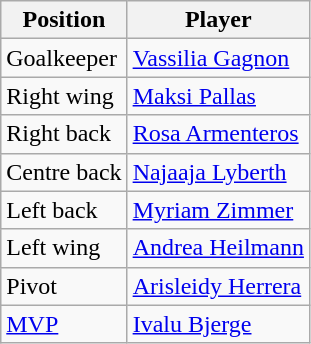<table class="wikitable">
<tr>
<th>Position</th>
<th>Player</th>
</tr>
<tr>
<td>Goalkeeper</td>
<td> <a href='#'>Vassilia Gagnon</a></td>
</tr>
<tr>
<td>Right wing</td>
<td> <a href='#'>Maksi Pallas</a></td>
</tr>
<tr>
<td>Right back</td>
<td> <a href='#'>Rosa Armenteros</a></td>
</tr>
<tr>
<td>Centre back</td>
<td> <a href='#'>Najaaja Lyberth</a></td>
</tr>
<tr>
<td>Left back</td>
<td> <a href='#'>Myriam Zimmer</a></td>
</tr>
<tr>
<td>Left wing</td>
<td> <a href='#'>Andrea Heilmann</a></td>
</tr>
<tr>
<td>Pivot</td>
<td> <a href='#'>Arisleidy Herrera</a></td>
</tr>
<tr>
<td><a href='#'>MVP</a></td>
<td> <a href='#'>Ivalu Bjerge</a></td>
</tr>
</table>
